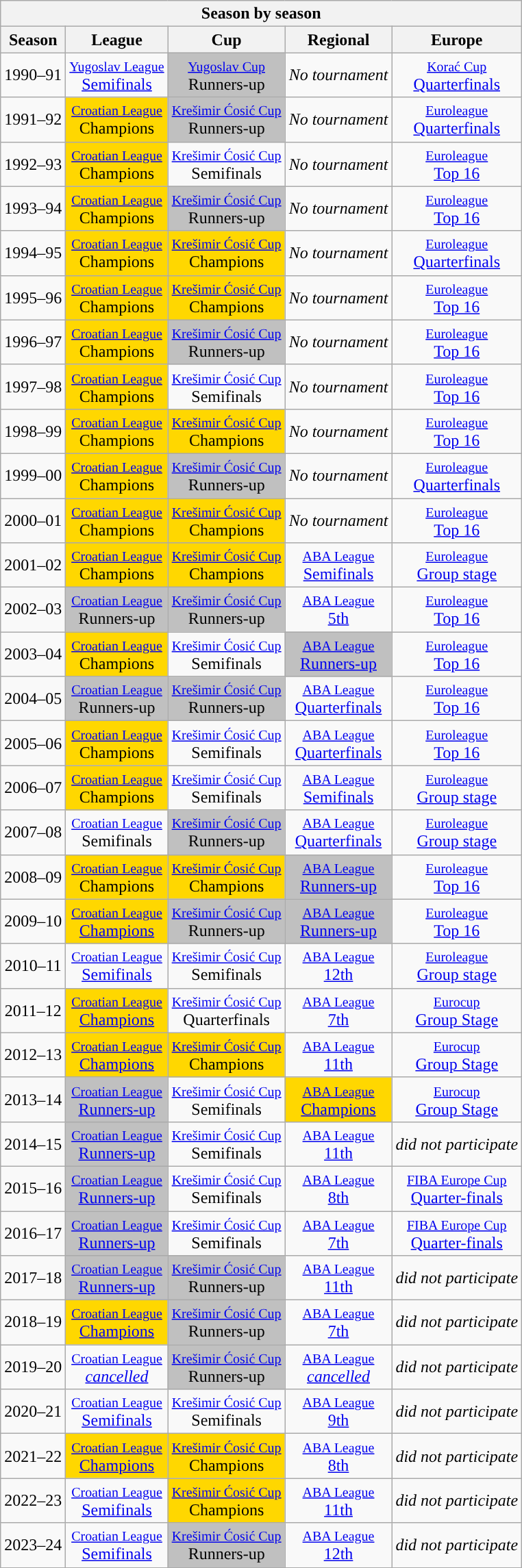<table class="wikitable collapsible" style="text-align: center">
<tr>
<th colspan=5>Season by season</th>
</tr>
<tr>
<th>Season</th>
<th>League</th>
<th>Cup</th>
<th>Regional</th>
<th>Europe</th>
</tr>
<tr>
<td>1990–91</td>
<td style="background:bronse;"><small><a href='#'>Yugoslav League</a></small><br><a href='#'>Semifinals</a></td>
<td style="background:silver;"><small><a href='#'>Yugoslav Cup</a></small><br>Runners-up</td>
<td><em>No tournament</em></td>
<td><small><a href='#'>Korać Cup</a></small><br><a href='#'>Quarterfinals</a></td>
</tr>
<tr>
<td>1991–92</td>
<td style="background:gold;"><small><a href='#'>Croatian League</a></small><br>Champions</td>
<td style="background:silver;"><small><a href='#'>Krešimir Ćosić Cup</a></small><br>Runners-up</td>
<td><em>No tournament</em></td>
<td><small><a href='#'>Euroleague</a></small><br><a href='#'>Quarterfinals</a></td>
</tr>
<tr>
<td>1992–93</td>
<td style="background:gold;"><small><a href='#'>Croatian League</a></small><br>Champions</td>
<td><small><a href='#'>Krešimir Ćosić Cup</a></small><br>Semifinals</td>
<td><em>No tournament</em></td>
<td><small><a href='#'>Euroleague</a></small><br><a href='#'>Top 16</a></td>
</tr>
<tr>
<td>1993–94</td>
<td style="background:gold;"><small><a href='#'>Croatian League</a></small><br>Champions</td>
<td style="background:silver;"><small><a href='#'>Krešimir Ćosić Cup</a></small><br>Runners-up</td>
<td><em>No tournament</em></td>
<td><small><a href='#'>Euroleague</a></small><br><a href='#'>Top 16</a></td>
</tr>
<tr>
<td>1994–95</td>
<td style="background:gold;"><small><a href='#'>Croatian League</a></small><br>Champions</td>
<td style="background:gold;"><small><a href='#'>Krešimir Ćosić Cup</a></small><br>Champions</td>
<td><em>No tournament</em></td>
<td><small><a href='#'>Euroleague</a></small><br><a href='#'>Quarterfinals</a></td>
</tr>
<tr>
<td>1995–96</td>
<td style="background:gold;"><small><a href='#'>Croatian League</a></small><br>Champions</td>
<td style="background:gold;"><small><a href='#'>Krešimir Ćosić Cup</a></small><br>Champions</td>
<td><em>No tournament</em></td>
<td><small><a href='#'>Euroleague</a></small><br><a href='#'>Top 16</a></td>
</tr>
<tr>
<td>1996–97</td>
<td style="background:gold;"><small><a href='#'>Croatian League</a></small><br>Champions</td>
<td style="background:silver;"><small><a href='#'>Krešimir Ćosić Cup</a></small><br>Runners-up</td>
<td><em>No tournament</em></td>
<td><small><a href='#'>Euroleague</a></small><br><a href='#'>Top 16</a></td>
</tr>
<tr>
<td>1997–98</td>
<td style="background:gold;"><small><a href='#'>Croatian League</a></small><br>Champions</td>
<td><small><a href='#'>Krešimir Ćosić Cup</a></small><br>Semifinals</td>
<td><em>No tournament</em></td>
<td><small><a href='#'>Euroleague</a></small><br><a href='#'>Top 16</a></td>
</tr>
<tr>
<td>1998–99</td>
<td style="background:gold;"><small><a href='#'>Croatian League</a></small><br>Champions</td>
<td style="background:gold;"><small><a href='#'>Krešimir Ćosić Cup</a></small><br>Champions</td>
<td><em>No tournament</em></td>
<td><small><a href='#'>Euroleague</a></small><br><a href='#'>Top 16</a></td>
</tr>
<tr>
<td>1999–00</td>
<td style="background:gold;"><small><a href='#'>Croatian League</a></small><br>Champions</td>
<td style="background:silver;"><small><a href='#'>Krešimir Ćosić Cup</a></small><br>Runners-up</td>
<td><em>No tournament</em></td>
<td><small><a href='#'>Euroleague</a></small><br><a href='#'>Quarterfinals</a></td>
</tr>
<tr>
<td>2000–01</td>
<td style="background:gold;"><small><a href='#'>Croatian League</a></small><br>Champions</td>
<td style="background:gold;"><small><a href='#'>Krešimir Ćosić Cup</a></small><br>Champions</td>
<td><em>No tournament</em></td>
<td><small><a href='#'>Euroleague</a></small><br><a href='#'>Top 16</a></td>
</tr>
<tr>
<td>2001–02</td>
<td style="background:gold;"><small><a href='#'>Croatian League</a></small><br>Champions</td>
<td style="background:gold;"><small><a href='#'>Krešimir Ćosić Cup</a></small><br>Champions</td>
<td><small><a href='#'>ABA League</a></small><br><a href='#'>Semifinals</a></td>
<td><small><a href='#'>Euroleague</a></small><br><a href='#'>Group stage</a></td>
</tr>
<tr>
<td>2002–03</td>
<td style="background:silver;"><small><a href='#'>Croatian League</a></small><br>Runners-up</td>
<td style="background:silver;"><small><a href='#'>Krešimir Ćosić Cup</a></small><br>Runners-up</td>
<td><small><a href='#'>ABA League</a></small><br><a href='#'>5th</a></td>
<td><small><a href='#'>Euroleague</a></small><br><a href='#'>Top 16</a></td>
</tr>
<tr>
<td>2003–04</td>
<td style="background:gold;"><small><a href='#'>Croatian League</a></small><br>Champions</td>
<td><small><a href='#'>Krešimir Ćosić Cup</a></small><br>Semifinals</td>
<td style="background:silver;"><small><a href='#'>ABA League</a></small><br><a href='#'>Runners-up</a></td>
<td><small><a href='#'>Euroleague</a></small><br><a href='#'>Top 16</a></td>
</tr>
<tr>
<td>2004–05</td>
<td style="background:silver;"><small><a href='#'>Croatian League</a></small><br>Runners-up</td>
<td style="background:silver;"><small><a href='#'>Krešimir Ćosić Cup</a></small><br>Runners-up</td>
<td><small><a href='#'>ABA League</a></small><br><a href='#'>Quarterfinals</a></td>
<td><small><a href='#'>Euroleague</a></small><br><a href='#'>Top 16</a></td>
</tr>
<tr>
<td>2005–06</td>
<td style="background:gold;"><small><a href='#'>Croatian League</a></small><br>Champions</td>
<td><small><a href='#'>Krešimir Ćosić Cup</a></small><br>Semifinals</td>
<td><small><a href='#'>ABA League</a></small><br><a href='#'>Quarterfinals</a></td>
<td><small><a href='#'>Euroleague</a></small><br><a href='#'>Top 16</a></td>
</tr>
<tr>
<td>2006–07</td>
<td style="background:gold;"><small><a href='#'>Croatian League</a></small><br>Champions</td>
<td><small><a href='#'>Krešimir Ćosić Cup</a></small><br>Semifinals</td>
<td><small><a href='#'>ABA League</a></small><br><a href='#'>Semifinals</a></td>
<td><small><a href='#'>Euroleague</a></small><br><a href='#'>Group stage</a></td>
</tr>
<tr>
<td>2007–08</td>
<td><small><a href='#'>Croatian League</a></small><br>Semifinals</td>
<td style="background:silver;"><small><a href='#'>Krešimir Ćosić Cup</a></small><br>Runners-up</td>
<td><small><a href='#'>ABA League</a></small><br><a href='#'>Quarterfinals</a></td>
<td><small><a href='#'>Euroleague</a></small><br><a href='#'>Group stage</a></td>
</tr>
<tr>
<td>2008–09</td>
<td style="background:gold;"><small><a href='#'>Croatian League</a></small><br>Champions</td>
<td style="background:gold;"><small><a href='#'>Krešimir Ćosić Cup</a></small><br>Champions</td>
<td style="background:silver;"><small><a href='#'>ABA League</a></small><br><a href='#'>Runners-up</a></td>
<td><small><a href='#'>Euroleague</a></small><br><a href='#'>Top 16</a></td>
</tr>
<tr>
<td>2009–10</td>
<td style="background:gold;"><small><a href='#'>Croatian League</a></small><br><a href='#'>Champions</a></td>
<td style="background:silver;"><small><a href='#'>Krešimir Ćosić Cup</a></small><br>Runners-up</td>
<td style="background:silver;"><small><a href='#'>ABA League</a></small><br><a href='#'>Runners-up</a></td>
<td><small><a href='#'>Euroleague</a></small><br><a href='#'>Top 16</a></td>
</tr>
<tr>
<td>2010–11</td>
<td><small><a href='#'>Croatian League</a></small><br><a href='#'>Semifinals</a></td>
<td><small><a href='#'>Krešimir Ćosić Cup</a></small><br>Semifinals</td>
<td><small><a href='#'>ABA League</a></small><br><a href='#'>12th</a></td>
<td><small><a href='#'>Euroleague</a></small><br><a href='#'>Group stage</a></td>
</tr>
<tr>
<td>2011–12</td>
<td style="background:gold;"><small><a href='#'>Croatian League</a></small><br><a href='#'>Champions</a></td>
<td><small><a href='#'>Krešimir Ćosić Cup</a></small><br>Quarterfinals</td>
<td><small><a href='#'>ABA League</a></small><br><a href='#'>7th</a></td>
<td><small><a href='#'>Eurocup</a></small><br><a href='#'>Group Stage</a></td>
</tr>
<tr>
<td>2012–13</td>
<td style="background:gold;"><small><a href='#'>Croatian League</a></small><br><a href='#'>Champions</a></td>
<td style="background:gold;"><small><a href='#'>Krešimir Ćosić Cup</a></small><br>Champions</td>
<td><small><a href='#'>ABA League</a></small><br><a href='#'>11th</a></td>
<td><small><a href='#'>Eurocup</a></small><br><a href='#'>Group Stage</a></td>
</tr>
<tr>
<td>2013–14</td>
<td style="background:silver;"><small><a href='#'>Croatian League</a></small><br><a href='#'>Runners-up</a></td>
<td><small><a href='#'>Krešimir Ćosić Cup</a></small><br>Semifinals</td>
<td style="background:gold;"><small><a href='#'>ABA League</a></small><br><a href='#'>Champions</a></td>
<td><small><a href='#'>Eurocup</a></small><br><a href='#'>Group Stage</a></td>
</tr>
<tr>
<td>2014–15</td>
<td style="background:silver;"><small><a href='#'>Croatian League</a></small><br><a href='#'>Runners-up</a></td>
<td><small><a href='#'>Krešimir Ćosić Cup</a></small><br>Semifinals</td>
<td><small><a href='#'>ABA League</a></small><br><a href='#'>11th</a></td>
<td><em>did not participate</em></td>
</tr>
<tr>
<td>2015–16</td>
<td style="background:silver;"><small><a href='#'>Croatian League</a></small><br><a href='#'>Runners-up</a></td>
<td><small><a href='#'>Krešimir Ćosić Cup</a></small><br>Semifinals</td>
<td><small><a href='#'>ABA League</a></small><br><a href='#'>8th</a></td>
<td><small><a href='#'>FIBA Europe Cup</a></small><br><a href='#'>Quarter-finals</a></td>
</tr>
<tr>
<td>2016–17</td>
<td style="background:silver;"><small><a href='#'>Croatian League</a></small><br><a href='#'>Runners-up</a></td>
<td><small><a href='#'>Krešimir Ćosić Cup</a></small><br>Semifinals</td>
<td><small><a href='#'>ABA League</a></small><br><a href='#'>7th</a></td>
<td><small><a href='#'>FIBA Europe Cup</a></small><br><a href='#'>Quarter-finals</a></td>
</tr>
<tr>
<td>2017–18</td>
<td style="background:silver;"><small><a href='#'>Croatian League</a></small><br><a href='#'>Runners-up</a></td>
<td style="background:silver;"><small><a href='#'>Krešimir Ćosić Cup</a></small><br>Runners-up</td>
<td><small><a href='#'>ABA League</a></small><br><a href='#'>11th</a></td>
<td><em>did not participate</em></td>
</tr>
<tr>
<td>2018–19</td>
<td style="background:gold;"><small><a href='#'>Croatian League</a></small><br><a href='#'>Champions</a></td>
<td style="background:silver;"><small><a href='#'>Krešimir Ćosić Cup</a></small><br>Runners-up</td>
<td><small><a href='#'>ABA League</a></small><br><a href='#'>7th</a></td>
<td><em>did not participate</em></td>
</tr>
<tr>
<td>2019–20</td>
<td><small><a href='#'>Croatian League</a></small><br><em><a href='#'>cancelled</a></em></td>
<td style="background:silver;"><small><a href='#'>Krešimir Ćosić Cup</a></small><br>Runners-up</td>
<td><small><a href='#'>ABA League</a></small><br><em><a href='#'>cancelled</a></em></td>
<td><em>did not participate</em></td>
</tr>
<tr>
<td>2020–21</td>
<td><small><a href='#'>Croatian League</a></small><br><a href='#'>Semifinals</a></td>
<td><small><a href='#'>Krešimir Ćosić Cup</a></small><br>Semifinals</td>
<td><small><a href='#'>ABA League</a></small><br><a href='#'>9th</a></td>
<td><em>did not participate</em></td>
</tr>
<tr>
<td>2021–22</td>
<td style="background:gold;"><small><a href='#'>Croatian League</a></small><br><a href='#'>Champions</a></td>
<td style="background:gold;"><small><a href='#'>Krešimir Ćosić Cup</a></small><br>Champions</td>
<td><small><a href='#'>ABA League</a></small><br><a href='#'>8th</a></td>
<td><em>did not participate</em></td>
</tr>
<tr>
<td>2022–23</td>
<td><small><a href='#'>Croatian League</a></small><br><a href='#'>Semifinals</a></td>
<td style="background:gold;"><small><a href='#'>Krešimir Ćosić Cup</a></small><br>Champions</td>
<td><small><a href='#'>ABA League</a></small><br><a href='#'>11th</a></td>
<td><em>did not participate</em></td>
</tr>
<tr>
<td>2023–24</td>
<td><small><a href='#'>Croatian League</a></small><br><a href='#'>Semifinals</a></td>
<td style="background:silver;"><small><a href='#'>Krešimir Ćosić Cup</a></small><br>Runners-up</td>
<td><small><a href='#'>ABA League</a></small><br><a href='#'>12th</a></td>
<td><em>did not participate</em></td>
</tr>
</table>
